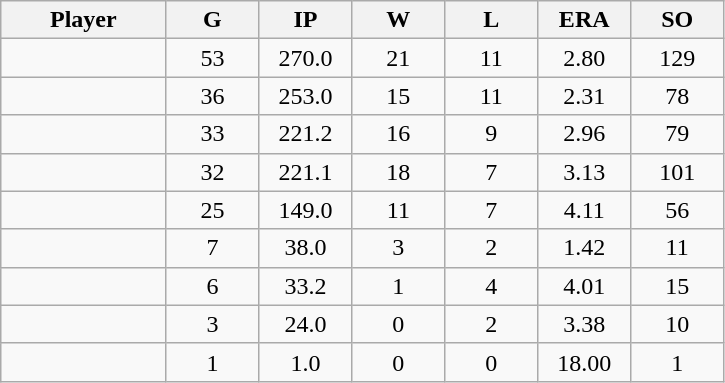<table class="wikitable sortable">
<tr>
<th bgcolor="#DDDDFF" width="16%">Player</th>
<th bgcolor="#DDDDFF" width="9%">G</th>
<th bgcolor="#DDDDFF" width="9%">IP</th>
<th bgcolor="#DDDDFF" width="9%">W</th>
<th bgcolor="#DDDDFF" width="9%">L</th>
<th bgcolor="#DDDDFF" width="9%">ERA</th>
<th bgcolor="#DDDDFF" width="9%">SO</th>
</tr>
<tr align="center">
<td></td>
<td>53</td>
<td>270.0</td>
<td>21</td>
<td>11</td>
<td>2.80</td>
<td>129</td>
</tr>
<tr align="center">
<td></td>
<td>36</td>
<td>253.0</td>
<td>15</td>
<td>11</td>
<td>2.31</td>
<td>78</td>
</tr>
<tr align="center">
<td></td>
<td>33</td>
<td>221.2</td>
<td>16</td>
<td>9</td>
<td>2.96</td>
<td>79</td>
</tr>
<tr align="center">
<td></td>
<td>32</td>
<td>221.1</td>
<td>18</td>
<td>7</td>
<td>3.13</td>
<td>101</td>
</tr>
<tr align="center">
<td></td>
<td>25</td>
<td>149.0</td>
<td>11</td>
<td>7</td>
<td>4.11</td>
<td>56</td>
</tr>
<tr align="center">
<td></td>
<td>7</td>
<td>38.0</td>
<td>3</td>
<td>2</td>
<td>1.42</td>
<td>11</td>
</tr>
<tr align="center">
<td></td>
<td>6</td>
<td>33.2</td>
<td>1</td>
<td>4</td>
<td>4.01</td>
<td>15</td>
</tr>
<tr align="center">
<td></td>
<td>3</td>
<td>24.0</td>
<td>0</td>
<td>2</td>
<td>3.38</td>
<td>10</td>
</tr>
<tr align="center">
<td></td>
<td>1</td>
<td>1.0</td>
<td>0</td>
<td>0</td>
<td>18.00</td>
<td>1</td>
</tr>
</table>
